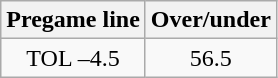<table class="wikitable">
<tr align="center">
<th style=>Pregame line</th>
<th style=>Over/under</th>
</tr>
<tr align="center">
<td>TOL –4.5</td>
<td>56.5</td>
</tr>
</table>
